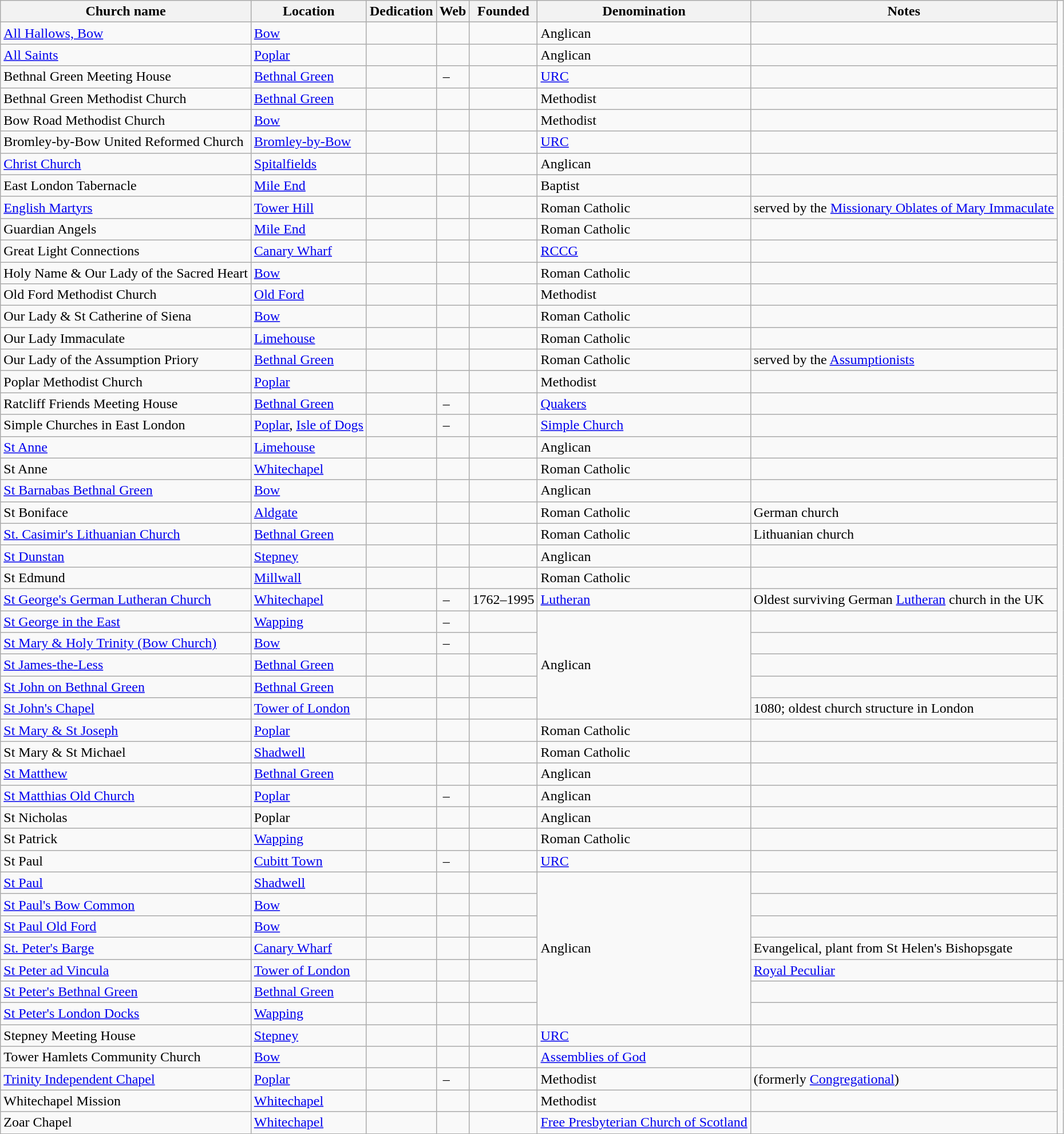<table class="wikitable sortable">
<tr>
<th>Church name</th>
<th>Location</th>
<th>Dedication</th>
<th>Web</th>
<th>Founded</th>
<th>Denomination</th>
<th>Notes</th>
</tr>
<tr>
<td><a href='#'>All Hallows, Bow</a></td>
<td><a href='#'>Bow</a></td>
<td></td>
<td></td>
<td></td>
<td>Anglican</td>
<td></td>
</tr>
<tr>
<td><a href='#'>All Saints</a></td>
<td><a href='#'>Poplar</a></td>
<td></td>
<td></td>
<td></td>
<td>Anglican</td>
<td></td>
</tr>
<tr>
<td>Bethnal Green Meeting House</td>
<td><a href='#'>Bethnal Green</a></td>
<td></td>
<td> –</td>
<td></td>
<td><a href='#'>URC</a></td>
<td></td>
</tr>
<tr>
<td>Bethnal Green Methodist Church</td>
<td><a href='#'>Bethnal Green</a></td>
<td></td>
<td></td>
<td></td>
<td>Methodist</td>
<td></td>
</tr>
<tr>
<td>Bow Road Methodist Church</td>
<td><a href='#'>Bow</a></td>
<td></td>
<td></td>
<td></td>
<td>Methodist</td>
<td></td>
</tr>
<tr>
<td>Bromley-by-Bow United Reformed Church</td>
<td><a href='#'>Bromley-by-Bow</a></td>
<td></td>
<td></td>
<td></td>
<td><a href='#'>URC</a></td>
<td></td>
</tr>
<tr>
<td><a href='#'>Christ Church</a></td>
<td><a href='#'>Spitalfields</a></td>
<td></td>
<td></td>
<td></td>
<td>Anglican</td>
<td></td>
</tr>
<tr>
<td>East London Tabernacle</td>
<td><a href='#'>Mile End</a></td>
<td></td>
<td></td>
<td></td>
<td>Baptist</td>
<td></td>
</tr>
<tr>
<td><a href='#'>English Martyrs</a></td>
<td><a href='#'>Tower Hill</a></td>
<td></td>
<td> </td>
<td></td>
<td>Roman Catholic</td>
<td>served by the <a href='#'>Missionary Oblates of Mary Immaculate</a></td>
</tr>
<tr>
<td>Guardian Angels</td>
<td><a href='#'>Mile End</a></td>
<td></td>
<td> </td>
<td></td>
<td>Roman Catholic</td>
<td></td>
</tr>
<tr>
<td>Great Light Connections</td>
<td><a href='#'>Canary Wharf</a></td>
<td></td>
<td></td>
<td></td>
<td><a href='#'>RCCG</a></td>
<td></td>
</tr>
<tr>
<td>Holy Name & Our Lady of the Sacred Heart</td>
<td><a href='#'>Bow</a></td>
<td></td>
<td> </td>
<td></td>
<td>Roman Catholic</td>
<td></td>
</tr>
<tr>
<td>Old Ford Methodist Church</td>
<td><a href='#'>Old Ford</a></td>
<td></td>
<td></td>
<td></td>
<td>Methodist</td>
<td></td>
</tr>
<tr>
<td>Our Lady & St Catherine of Siena</td>
<td><a href='#'>Bow</a></td>
<td></td>
<td> </td>
<td></td>
<td>Roman Catholic</td>
<td></td>
</tr>
<tr>
<td>Our Lady Immaculate</td>
<td><a href='#'>Limehouse</a></td>
<td></td>
<td> </td>
<td></td>
<td>Roman Catholic</td>
<td></td>
</tr>
<tr>
<td>Our Lady of the Assumption Priory</td>
<td><a href='#'>Bethnal Green</a></td>
<td></td>
<td> </td>
<td></td>
<td>Roman Catholic</td>
<td>served by the <a href='#'>Assumptionists</a></td>
</tr>
<tr>
<td>Poplar Methodist Church</td>
<td><a href='#'>Poplar</a></td>
<td></td>
<td></td>
<td></td>
<td>Methodist</td>
<td></td>
</tr>
<tr>
<td>Ratcliff Friends Meeting House</td>
<td><a href='#'>Bethnal Green</a></td>
<td></td>
<td> –</td>
<td></td>
<td><a href='#'>Quakers</a></td>
<td></td>
</tr>
<tr>
<td>Simple Churches in East London</td>
<td><a href='#'>Poplar</a>, <a href='#'>Isle of Dogs</a></td>
<td></td>
<td> –</td>
<td></td>
<td><a href='#'>Simple Church</a></td>
<td></td>
</tr>
<tr>
<td><a href='#'>St Anne</a></td>
<td><a href='#'>Limehouse</a></td>
<td></td>
<td></td>
<td></td>
<td>Anglican</td>
<td></td>
</tr>
<tr>
<td>St Anne</td>
<td><a href='#'>Whitechapel</a></td>
<td></td>
<td></td>
<td></td>
<td>Roman Catholic</td>
<td></td>
</tr>
<tr>
<td><a href='#'>St Barnabas Bethnal Green</a></td>
<td><a href='#'>Bow</a></td>
<td></td>
<td></td>
<td></td>
<td>Anglican</td>
<td></td>
</tr>
<tr>
<td>St Boniface</td>
<td><a href='#'>Aldgate</a></td>
<td></td>
<td> </td>
<td></td>
<td>Roman Catholic</td>
<td>German church</td>
</tr>
<tr>
<td><a href='#'>St. Casimir's Lithuanian Church</a></td>
<td><a href='#'>Bethnal Green</a></td>
<td></td>
<td></td>
<td></td>
<td>Roman Catholic</td>
<td>Lithuanian church</td>
</tr>
<tr>
<td><a href='#'>St Dunstan</a></td>
<td><a href='#'>Stepney</a></td>
<td></td>
<td></td>
<td></td>
<td>Anglican</td>
<td></td>
</tr>
<tr>
<td>St Edmund</td>
<td><a href='#'>Millwall</a></td>
<td></td>
<td></td>
<td></td>
<td>Roman Catholic</td>
<td></td>
</tr>
<tr>
<td><a href='#'>St George's German Lutheran Church</a></td>
<td><a href='#'>Whitechapel</a></td>
<td></td>
<td> –</td>
<td>1762–1995</td>
<td><a href='#'>Lutheran</a></td>
<td>Oldest surviving German <a href='#'>Lutheran</a> church in the UK</td>
</tr>
<tr>
<td><a href='#'>St George in the East</a></td>
<td><a href='#'>Wapping</a></td>
<td></td>
<td> –</td>
<td></td>
<td rowspan="5">Anglican</td>
<td></td>
</tr>
<tr>
<td><a href='#'>St Mary & Holy Trinity (Bow Church)</a></td>
<td><a href='#'>Bow</a></td>
<td></td>
<td> –</td>
<td></td>
<td></td>
</tr>
<tr>
<td><a href='#'>St James-the-Less</a></td>
<td><a href='#'>Bethnal Green</a></td>
<td></td>
<td></td>
<td></td>
<td></td>
</tr>
<tr>
<td><a href='#'>St John on Bethnal Green</a></td>
<td><a href='#'>Bethnal Green</a></td>
<td></td>
<td></td>
<td></td>
<td></td>
</tr>
<tr>
<td><a href='#'>St John's Chapel</a></td>
<td><a href='#'>Tower of London</a></td>
<td></td>
<td></td>
<td></td>
<td>1080; oldest church structure in London</td>
</tr>
<tr>
<td><a href='#'>St Mary & St Joseph</a></td>
<td><a href='#'>Poplar</a></td>
<td></td>
<td> </td>
<td></td>
<td>Roman Catholic</td>
<td></td>
</tr>
<tr>
<td>St Mary & St Michael</td>
<td><a href='#'>Shadwell</a></td>
<td></td>
<td> </td>
<td></td>
<td>Roman Catholic</td>
<td></td>
</tr>
<tr>
<td><a href='#'>St Matthew</a></td>
<td><a href='#'>Bethnal Green</a></td>
<td></td>
<td></td>
<td></td>
<td>Anglican</td>
<td></td>
</tr>
<tr>
<td><a href='#'>St Matthias Old Church</a></td>
<td><a href='#'>Poplar</a></td>
<td></td>
<td> –</td>
<td></td>
<td>Anglican</td>
<td></td>
</tr>
<tr>
<td>St Nicholas</td>
<td>Poplar</td>
<td></td>
<td></td>
<td></td>
<td>Anglican</td>
<td></td>
</tr>
<tr>
<td>St Patrick</td>
<td><a href='#'>Wapping</a></td>
<td></td>
<td></td>
<td></td>
<td>Roman Catholic</td>
<td></td>
</tr>
<tr>
<td>St Paul</td>
<td><a href='#'>Cubitt Town</a></td>
<td></td>
<td> –</td>
<td></td>
<td><a href='#'>URC</a></td>
<td></td>
</tr>
<tr>
<td><a href='#'>St Paul</a></td>
<td><a href='#'>Shadwell</a></td>
<td></td>
<td></td>
<td></td>
<td rowspan="7">Anglican</td>
<td></td>
</tr>
<tr>
<td><a href='#'>St Paul's Bow Common</a></td>
<td><a href='#'>Bow</a></td>
<td></td>
<td></td>
<td></td>
<td></td>
</tr>
<tr>
<td><a href='#'>St Paul Old Ford</a></td>
<td><a href='#'>Bow</a></td>
<td></td>
<td></td>
<td></td>
<td></td>
</tr>
<tr>
<td><a href='#'>St. Peter's Barge</a></td>
<td><a href='#'>Canary Wharf</a></td>
<td></td>
<td></td>
<td></td>
<td>Evangelical, plant from St Helen's Bishopsgate</td>
</tr>
<tr>
<td><a href='#'>St Peter ad Vincula</a></td>
<td><a href='#'>Tower of London</a></td>
<td></td>
<td></td>
<td></td>
<td><a href='#'>Royal Peculiar</a></td>
<td></td>
</tr>
<tr>
<td><a href='#'>St Peter's Bethnal Green</a></td>
<td><a href='#'>Bethnal Green</a></td>
<td></td>
<td></td>
<td></td>
<td></td>
</tr>
<tr>
<td><a href='#'>St Peter's London Docks</a></td>
<td><a href='#'>Wapping</a></td>
<td></td>
<td></td>
<td></td>
<td></td>
</tr>
<tr>
<td>Stepney Meeting House</td>
<td><a href='#'>Stepney</a></td>
<td></td>
<td></td>
<td></td>
<td><a href='#'>URC</a></td>
<td></td>
</tr>
<tr>
<td>Tower Hamlets Community Church</td>
<td><a href='#'>Bow</a></td>
<td></td>
<td></td>
<td></td>
<td><a href='#'>Assemblies of God</a></td>
<td></td>
</tr>
<tr>
<td><a href='#'>Trinity Independent Chapel</a></td>
<td><a href='#'>Poplar</a></td>
<td></td>
<td> –</td>
<td></td>
<td>Methodist</td>
<td>(formerly <a href='#'>Congregational</a>)</td>
</tr>
<tr>
<td>Whitechapel Mission</td>
<td><a href='#'>Whitechapel</a></td>
<td></td>
<td></td>
<td></td>
<td>Methodist</td>
<td></td>
</tr>
<tr>
<td>Zoar Chapel</td>
<td><a href='#'>Whitechapel</a></td>
<td></td>
<td></td>
<td></td>
<td><a href='#'>Free Presbyterian Church of Scotland</a></td>
<td></td>
</tr>
</table>
